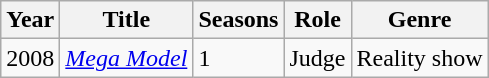<table class="wikitable">
<tr>
<th>Year</th>
<th>Title</th>
<th>Seasons</th>
<th>Role</th>
<th>Genre</th>
</tr>
<tr>
<td>2008</td>
<td><em><a href='#'>Mega Model</a></em></td>
<td>1</td>
<td>Judge</td>
<td>Reality show</td>
</tr>
</table>
